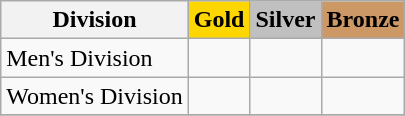<table class="wikitable">
<tr>
<th>Division</th>
<th style="background: gold">Gold</th>
<th style="background: silver">Silver</th>
<th style="background: #cc9966">Bronze</th>
</tr>
<tr>
<td>Men's Division</td>
<td></td>
<td></td>
<td></td>
</tr>
<tr>
<td>Women's Division</td>
<td></td>
<td></td>
<td></td>
</tr>
<tr>
</tr>
</table>
